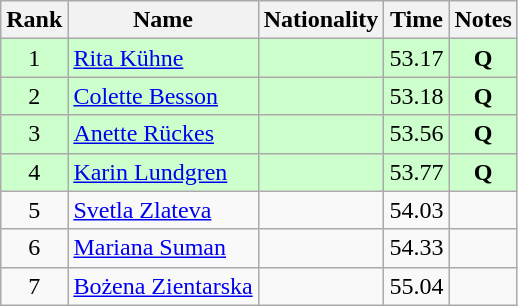<table class="wikitable sortable" style="text-align:center">
<tr>
<th>Rank</th>
<th>Name</th>
<th>Nationality</th>
<th>Time</th>
<th>Notes</th>
</tr>
<tr bgcolor=ccffcc>
<td>1</td>
<td align=left><a href='#'>Rita Kühne</a></td>
<td align=left></td>
<td>53.17</td>
<td><strong>Q</strong></td>
</tr>
<tr bgcolor=ccffcc>
<td>2</td>
<td align=left><a href='#'>Colette Besson</a></td>
<td align=left></td>
<td>53.18</td>
<td><strong>Q</strong></td>
</tr>
<tr bgcolor=ccffcc>
<td>3</td>
<td align=left><a href='#'>Anette Rückes</a></td>
<td align=left></td>
<td>53.56</td>
<td><strong>Q</strong></td>
</tr>
<tr bgcolor=ccffcc>
<td>4</td>
<td align=left><a href='#'>Karin Lundgren</a></td>
<td align=left></td>
<td>53.77</td>
<td><strong>Q</strong></td>
</tr>
<tr>
<td>5</td>
<td align=left><a href='#'>Svetla Zlateva</a></td>
<td align=left></td>
<td>54.03</td>
<td></td>
</tr>
<tr>
<td>6</td>
<td align=left><a href='#'>Mariana Suman</a></td>
<td align=left></td>
<td>54.33</td>
<td></td>
</tr>
<tr>
<td>7</td>
<td align=left><a href='#'>Bożena Zientarska</a></td>
<td align=left></td>
<td>55.04</td>
<td></td>
</tr>
</table>
